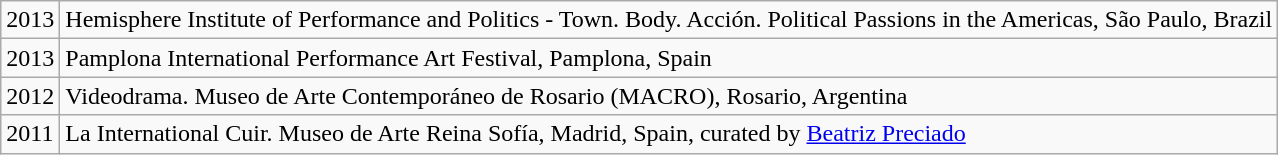<table class="wikitable">
<tr>
<td>2013</td>
<td>Hemisphere Institute of Performance and Politics - Town. Body. Acción. Political Passions in the Americas, São Paulo, Brazil</td>
</tr>
<tr>
<td>2013</td>
<td>Pamplona International Performance Art Festival, Pamplona, Spain</td>
</tr>
<tr>
<td>2012</td>
<td>Videodrama. Museo de Arte Contemporáneo de Rosario (MACRO), Rosario, Argentina</td>
</tr>
<tr>
<td>2011</td>
<td>La International Cuir. Museo de Arte Reina Sofía, Madrid, Spain, curated by <a href='#'>Beatriz Preciado</a></td>
</tr>
</table>
